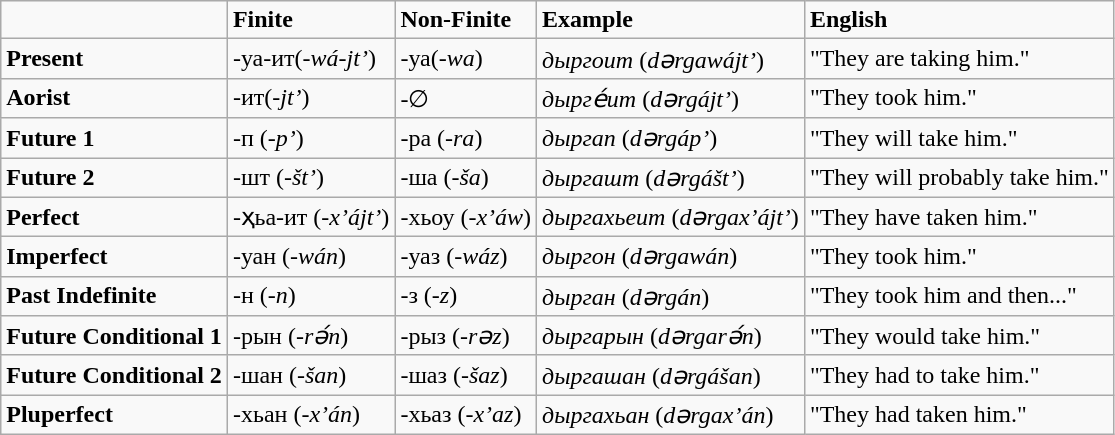<table class="wikitable">
<tr>
<td></td>
<td><strong>Finite</strong></td>
<td><strong>Non-Finite</strong></td>
<td><strong>Example</strong></td>
<td><strong>English</strong></td>
</tr>
<tr>
<td><strong>Present</strong></td>
<td>-уа-ит(<em>-wá-jt’</em>)</td>
<td>-уа(<em>-wa</em>)</td>
<td><em>дыргоит</em> (<em>dərgawájt’</em>)</td>
<td>"They are taking him."</td>
</tr>
<tr>
<td><strong>Aorist</strong></td>
<td>-ит(<em>-jt’</em>)</td>
<td>-∅</td>
<td><em>дырге́ит</em> (<em>dərgájt’</em>)</td>
<td>"They took him."</td>
</tr>
<tr>
<td><strong>Future 1</strong></td>
<td>-п (<em>-p’</em>)</td>
<td>-ра (<em>-ra</em>)</td>
<td><em>дыргап</em> (<em>dərgáp’</em>)</td>
<td>"They will take him."</td>
</tr>
<tr>
<td><strong>Future 2</strong></td>
<td>-шт (<em>-št’</em>)</td>
<td>-ша (<em>-ša</em>)</td>
<td><em>дыргашт</em> (<em>dərgášt’</em>)</td>
<td>"They will probably take him."</td>
</tr>
<tr>
<td><strong>Perfect</strong></td>
<td>-ҳьа-ит (<em>-x’ájt’</em>)</td>
<td>-хьоу (<em>-x’áw</em>)</td>
<td><em>дыргахьеит</em> (<em>dərgax’ájt’</em>)</td>
<td>"They have taken him."</td>
</tr>
<tr>
<td><strong>Imperfect</strong></td>
<td>-уан (<em>-wán</em>)</td>
<td>-уаз (<em>-wáz</em>)</td>
<td><em>дыргон</em> (<em>dərgawán</em>)</td>
<td>"They took him."</td>
</tr>
<tr>
<td><strong>Past Indefinite</strong></td>
<td>-н (<em>-n</em>)</td>
<td>-з (<em>-z</em>)</td>
<td><em>дырган</em> (<em>dərgán</em>)</td>
<td>"They took him and then..."</td>
</tr>
<tr>
<td><strong>Future Conditional 1</strong></td>
<td>-рын (<em>-rә́n</em>)</td>
<td>-рыз (<em>-rəz</em>)</td>
<td><em>дыргарын</em> (<em>dərgarә́n</em>)</td>
<td>"They would take him."</td>
</tr>
<tr>
<td><strong>Future Conditional 2</strong></td>
<td>-шан (<em>-šan</em>)</td>
<td>-шаз (<em>-šaz</em>)</td>
<td><em>дыргашан</em> (<em>dərgášan</em>)</td>
<td>"They had to take him."</td>
</tr>
<tr>
<td><strong>Pluperfect</strong></td>
<td>-хьан (<em>-x’án</em>)</td>
<td>-хьаз (<em>-x’az</em>)</td>
<td><em>дыргахьан</em> (<em>dərgax’án</em>)</td>
<td>"They had taken him."</td>
</tr>
</table>
